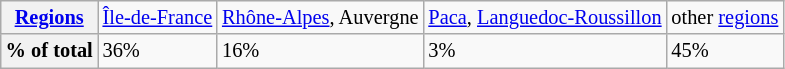<table class="wikitable" style="float:centre; font-size:85%;">
<tr>
<th><a href='#'>Regions</a></th>
<td><a href='#'>Île-de-France</a></td>
<td><a href='#'>Rhône-Alpes</a>, Auvergne</td>
<td><a href='#'>Paca</a>, <a href='#'>Languedoc-Roussillon</a></td>
<td>other <a href='#'>regions</a></td>
</tr>
<tr ->
<th>% of total</th>
<td>36%</td>
<td>16%</td>
<td>3%</td>
<td>45%</td>
</tr>
</table>
